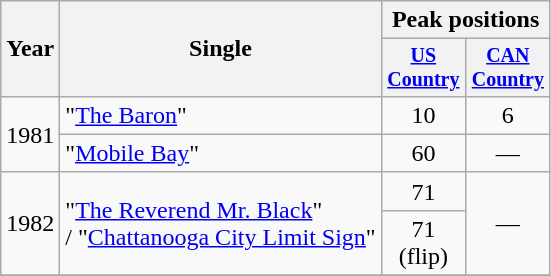<table class="wikitable" style="text-align:center;">
<tr>
<th rowspan="2">Year</th>
<th rowspan="2">Single</th>
<th colspan="2">Peak positions</th>
</tr>
<tr style="font-size:smaller;">
<th width="50"><a href='#'>US Country</a></th>
<th width="50"><a href='#'>CAN Country</a></th>
</tr>
<tr>
<td rowspan="2">1981</td>
<td align="left">"<a href='#'>The Baron</a>"</td>
<td>10</td>
<td>6</td>
</tr>
<tr>
<td align="left">"<a href='#'>Mobile Bay</a>"</td>
<td>60</td>
<td>—</td>
</tr>
<tr>
<td rowspan="2">1982</td>
<td rowspan="2" align="left">"<a href='#'>The Reverend Mr. Black</a>"<br>/ "<a href='#'>Chattanooga City Limit Sign</a>"</td>
<td>71</td>
<td rowspan="2">—</td>
</tr>
<tr>
<td>71 (flip)</td>
</tr>
<tr>
</tr>
</table>
